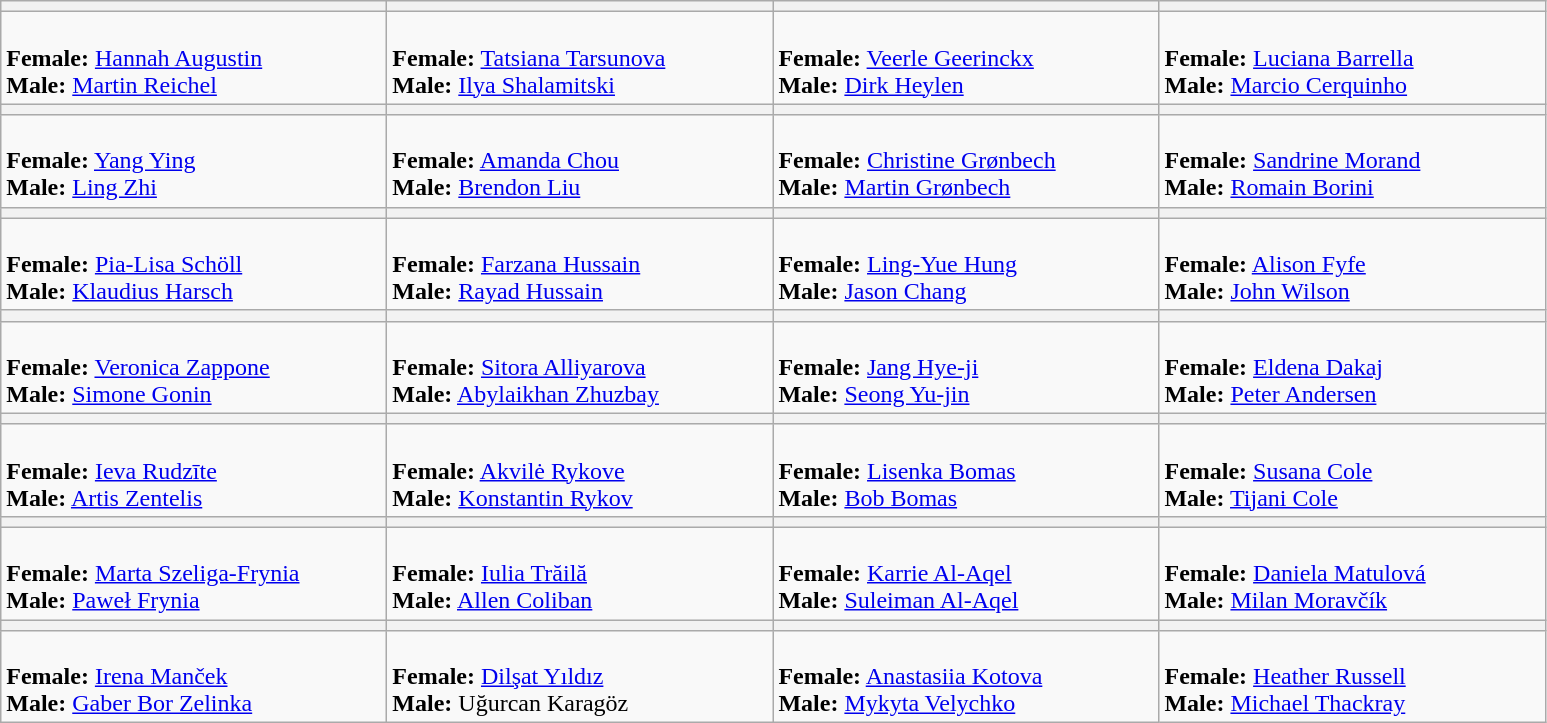<table class=wikitable>
<tr>
<th width=250></th>
<th width=250></th>
<th width=250></th>
<th width=250></th>
</tr>
<tr>
<td><br><strong>Female:</strong> <a href='#'>Hannah Augustin</a> <br>
<strong>Male:</strong>  <a href='#'>Martin Reichel</a></td>
<td><br><strong>Female:</strong> <a href='#'>Tatsiana Tarsunova</a><br>
<strong>Male:</strong> <a href='#'>Ilya Shalamitski</a></td>
<td><br><strong>Female:</strong> <a href='#'>Veerle Geerinckx</a><br>
<strong>Male:</strong> <a href='#'>Dirk Heylen</a></td>
<td><br><strong>Female:</strong> <a href='#'>Luciana Barrella</a><br>
<strong>Male:</strong> <a href='#'>Marcio Cerquinho</a></td>
</tr>
<tr>
<th width=250></th>
<th width=250></th>
<th width=250></th>
<th width=250></th>
</tr>
<tr>
<td><br><strong>Female:</strong> <a href='#'>Yang Ying</a><br>
<strong>Male:</strong> <a href='#'>Ling Zhi</a><br></td>
<td><br><strong>Female:</strong> <a href='#'>Amanda Chou</a><br>
<strong>Male:</strong> <a href='#'>Brendon Liu</a><br></td>
<td><br><strong>Female:</strong> <a href='#'>Christine Grønbech</a><br>
<strong>Male:</strong> <a href='#'>Martin Grønbech</a><br></td>
<td><br><strong>Female:</strong> <a href='#'>Sandrine Morand</a><br>
<strong>Male:</strong> <a href='#'>Romain Borini</a><br></td>
</tr>
<tr>
<th width=250></th>
<th width=250></th>
<th width=250></th>
<th width=250></th>
</tr>
<tr>
<td><br><strong>Female:</strong> <a href='#'>Pia-Lisa Schöll</a><br>
<strong>Male:</strong> <a href='#'>Klaudius Harsch</a><br></td>
<td><br><strong>Female:</strong> <a href='#'>Farzana Hussain</a><br>
<strong>Male:</strong> <a href='#'>Rayad Hussain</a><br></td>
<td><br><strong>Female:</strong> <a href='#'>Ling-Yue Hung</a><br>
<strong>Male:</strong> <a href='#'>Jason Chang</a><br></td>
<td><br><strong>Female:</strong> <a href='#'>Alison Fyfe</a><br>
<strong>Male:</strong> <a href='#'>John Wilson</a><br></td>
</tr>
<tr>
<th width=250></th>
<th width=250></th>
<th width=250></th>
<th width=250></th>
</tr>
<tr>
<td><br><strong>Female:</strong> <a href='#'>Veronica Zappone</a><br>
<strong>Male:</strong> <a href='#'>Simone Gonin</a><br></td>
<td><br><strong>Female:</strong> <a href='#'>Sitora Alliyarova</a><br>
<strong>Male:</strong> <a href='#'>Abylaikhan Zhuzbay</a><br></td>
<td><br><strong>Female:</strong> <a href='#'>Jang Hye-ji</a><br>
<strong>Male:</strong> <a href='#'>Seong Yu-jin</a><br></td>
<td><br><strong>Female:</strong> <a href='#'>Eldena Dakaj</a><br>
<strong>Male:</strong> <a href='#'>Peter Andersen</a><br></td>
</tr>
<tr>
<th width=250></th>
<th width=250></th>
<th width=250></th>
<th width=250></th>
</tr>
<tr>
<td><br><strong>Female:</strong> <a href='#'>Ieva Rudzīte</a><br>
<strong>Male:</strong> <a href='#'>Artis Zentelis</a><br></td>
<td><br><strong>Female:</strong> <a href='#'>Akvilė Rykove</a><br>
<strong>Male:</strong> <a href='#'>Konstantin Rykov</a><br></td>
<td><br><strong>Female:</strong> <a href='#'>Lisenka Bomas</a><br>
<strong>Male:</strong> <a href='#'>Bob Bomas</a><br></td>
<td><br><strong>Female:</strong> <a href='#'>Susana Cole</a><br>
<strong>Male:</strong> <a href='#'>Tijani Cole</a><br></td>
</tr>
<tr>
<th width=250></th>
<th width=250></th>
<th width=250></th>
<th width=250></th>
</tr>
<tr>
<td><br><strong>Female:</strong> <a href='#'>Marta Szeliga-Frynia</a><br>
<strong>Male:</strong> <a href='#'>Paweł Frynia</a><br></td>
<td><br><strong>Female:</strong> <a href='#'>Iulia Trăilă</a><br>
<strong>Male:</strong> <a href='#'>Allen Coliban</a><br></td>
<td><br><strong>Female:</strong> <a href='#'>Karrie Al-Aqel</a><br>
<strong>Male:</strong> <a href='#'>Suleiman Al-Aqel</a><br></td>
<td><br><strong>Female:</strong> <a href='#'>Daniela Matulová</a><br>
<strong>Male:</strong> <a href='#'>Milan Moravčík</a><br></td>
</tr>
<tr>
<th width=250></th>
<th width=250></th>
<th width=250></th>
<th width=250></th>
</tr>
<tr>
<td><br><strong>Female:</strong> <a href='#'>Irena Manček</a><br>
<strong>Male:</strong> <a href='#'>Gaber Bor Zelinka</a><br></td>
<td><br><strong>Female:</strong> <a href='#'>Dilşat Yıldız</a><br>
<strong>Male:</strong> Uğurcan Karagöz<br></td>
<td><br><strong>Female:</strong> <a href='#'>Anastasiia Kotova</a><br>
<strong>Male:</strong> <a href='#'>Mykyta Velychko</a><br></td>
<td><br><strong>Female:</strong> <a href='#'>Heather Russell</a><br>
<strong>Male:</strong> <a href='#'>Michael Thackray</a><br></td>
</tr>
</table>
